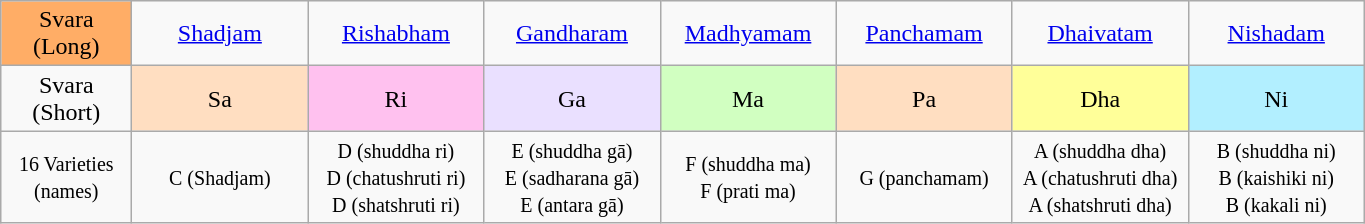<table class="wikitable" align=center>
<tr style="text-align: center;">
<td width=80px style="background: #ffad66; var(--color-base-fixed , #202122);">Svara<br>(Long)</td>
<td width=110px><a href='#'>Shadjam</a></td>
<td width=110px><a href='#'>Rishabham</a></td>
<td width=110px><a href='#'>Gandharam</a></td>
<td width=110px><a href='#'>Madhyamam</a></td>
<td width=110px><a href='#'>Panchamam</a></td>
<td width=110px><a href='#'>Dhaivatam</a></td>
<td width=110px><a href='#'>Nishadam</a></td>
</tr>
<tr style="text-align: center;">
<td>Svara<br>(Short)</td>
<td style="background: #ffdec1; var(--color-base-fixed , #202122);">Sa</td>
<td style="background: #ffc1ef; var(--color-base-fixed , #202122);">Ri</td>
<td style="background: #eae0ff; var(--color-base-fixed , #202122);">Ga</td>
<td style="background: #d1ffc1; var(--color-base-fixed , #202122);">Ma</td>
<td style="background: #ffdec1; var(--color-base-fixed , #202122);">Pa</td>
<td style="background: #ffff99; var(--color-base-fixed , #202122);">Dha</td>
<td style="background: #b2efff; var(--color-base-fixed , #202122);">Ni</td>
</tr>
<tr style="text-align: center;">
<td><small>16 Varieties (names)</small></td>
<td><small>C (Shadjam)</small></td>
<td><small>D (shuddha ri)<br>D (chatushruti ri)<br>D (shatshruti ri)</small></td>
<td><small>E (shuddha gā)<br>E (sadharana gā)<br>E (antara gā)</small></td>
<td><small>F (shuddha ma)<br>F (prati ma)</small></td>
<td><small>G (panchamam)</small></td>
<td><small>A (shuddha dha)<br>A (chatushruti dha)<br>A (shatshruti dha)</small></td>
<td><small>B (shuddha ni)<br>B (kaishiki ni)<br>B (kakali ni)</small></td>
</tr>
</table>
